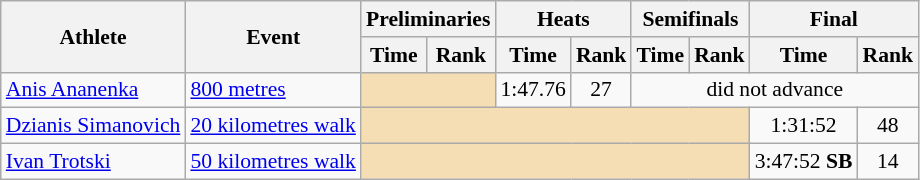<table class=wikitable style="font-size:90%;">
<tr>
<th rowspan="2">Athlete</th>
<th rowspan="2">Event</th>
<th colspan="2">Preliminaries</th>
<th colspan="2">Heats</th>
<th colspan="2">Semifinals</th>
<th colspan="2">Final</th>
</tr>
<tr>
<th>Time</th>
<th>Rank</th>
<th>Time</th>
<th>Rank</th>
<th>Time</th>
<th>Rank</th>
<th>Time</th>
<th>Rank</th>
</tr>
<tr style="border-top: single;">
<td><a href='#'>Anis Ananenka</a></td>
<td><a href='#'>800 metres</a></td>
<td colspan= 2 bgcolor="wheat"></td>
<td align=center>1:47.76</td>
<td align=center>27</td>
<td align=center colspan=4>did not advance</td>
</tr>
<tr style="border-top: single;">
<td><a href='#'>Dzianis Simanovich</a></td>
<td><a href='#'>20 kilometres walk</a></td>
<td colspan= 6 bgcolor="wheat"></td>
<td align=center>1:31:52</td>
<td align=center>48</td>
</tr>
<tr style="border-top: single;">
<td><a href='#'>Ivan Trotski</a></td>
<td><a href='#'>50 kilometres walk</a></td>
<td colspan= 6 bgcolor="wheat"></td>
<td align=center>3:47:52 <strong>SB</strong></td>
<td align=center>14</td>
</tr>
</table>
